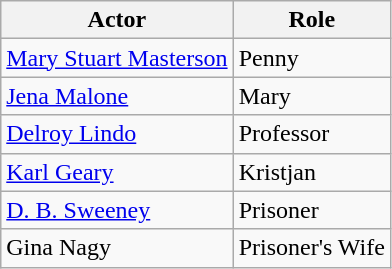<table class=wikitable>
<tr>
<th>Actor</th>
<th>Role</th>
</tr>
<tr>
<td><a href='#'>Mary Stuart Masterson</a></td>
<td>Penny</td>
</tr>
<tr>
<td><a href='#'>Jena Malone</a></td>
<td>Mary</td>
</tr>
<tr>
<td><a href='#'>Delroy Lindo</a></td>
<td>Professor</td>
</tr>
<tr>
<td><a href='#'>Karl Geary</a></td>
<td>Kristjan</td>
</tr>
<tr>
<td><a href='#'>D. B. Sweeney</a></td>
<td>Prisoner</td>
</tr>
<tr>
<td>Gina Nagy</td>
<td>Prisoner's Wife</td>
</tr>
</table>
